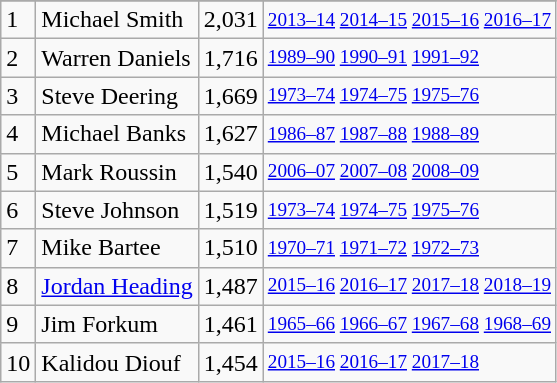<table class="wikitable">
<tr>
</tr>
<tr>
<td>1</td>
<td>Michael Smith</td>
<td>2,031</td>
<td style="font-size:80%;"><a href='#'>2013–14</a> <a href='#'>2014–15</a> <a href='#'>2015–16</a> <a href='#'>2016–17</a></td>
</tr>
<tr>
<td>2</td>
<td>Warren Daniels</td>
<td>1,716</td>
<td style="font-size:80%;"><a href='#'>1989–90</a> <a href='#'>1990–91</a> <a href='#'>1991–92</a></td>
</tr>
<tr>
<td>3</td>
<td>Steve Deering</td>
<td>1,669</td>
<td style="font-size:80%;"><a href='#'>1973–74</a> <a href='#'>1974–75</a> <a href='#'>1975–76</a></td>
</tr>
<tr>
<td>4</td>
<td>Michael Banks</td>
<td>1,627</td>
<td style="font-size:80%;"><a href='#'>1986–87</a> <a href='#'>1987–88</a> <a href='#'>1988–89</a></td>
</tr>
<tr>
<td>5</td>
<td>Mark Roussin</td>
<td>1,540</td>
<td style="font-size:80%;"><a href='#'>2006–07</a> <a href='#'>2007–08</a> <a href='#'>2008–09</a></td>
</tr>
<tr>
<td>6</td>
<td>Steve Johnson</td>
<td>1,519</td>
<td style="font-size:80%;"><a href='#'>1973–74</a> <a href='#'>1974–75</a> <a href='#'>1975–76</a></td>
</tr>
<tr>
<td>7</td>
<td>Mike Bartee</td>
<td>1,510</td>
<td style="font-size:80%;"><a href='#'>1970–71</a> <a href='#'>1971–72</a> <a href='#'>1972–73</a></td>
</tr>
<tr>
<td>8</td>
<td><a href='#'>Jordan Heading</a></td>
<td>1,487</td>
<td style="font-size:80%;"><a href='#'>2015–16</a> <a href='#'>2016–17</a> <a href='#'>2017–18</a> <a href='#'>2018–19</a></td>
</tr>
<tr>
<td>9</td>
<td>Jim Forkum</td>
<td>1,461</td>
<td style="font-size:80%;"><a href='#'>1965–66</a> <a href='#'>1966–67</a> <a href='#'>1967–68</a> <a href='#'>1968–69</a></td>
</tr>
<tr>
<td>10</td>
<td>Kalidou Diouf</td>
<td>1,454</td>
<td style="font-size:80%;"><a href='#'>2015–16</a> <a href='#'>2016–17</a> <a href='#'>2017–18</a></td>
</tr>
</table>
